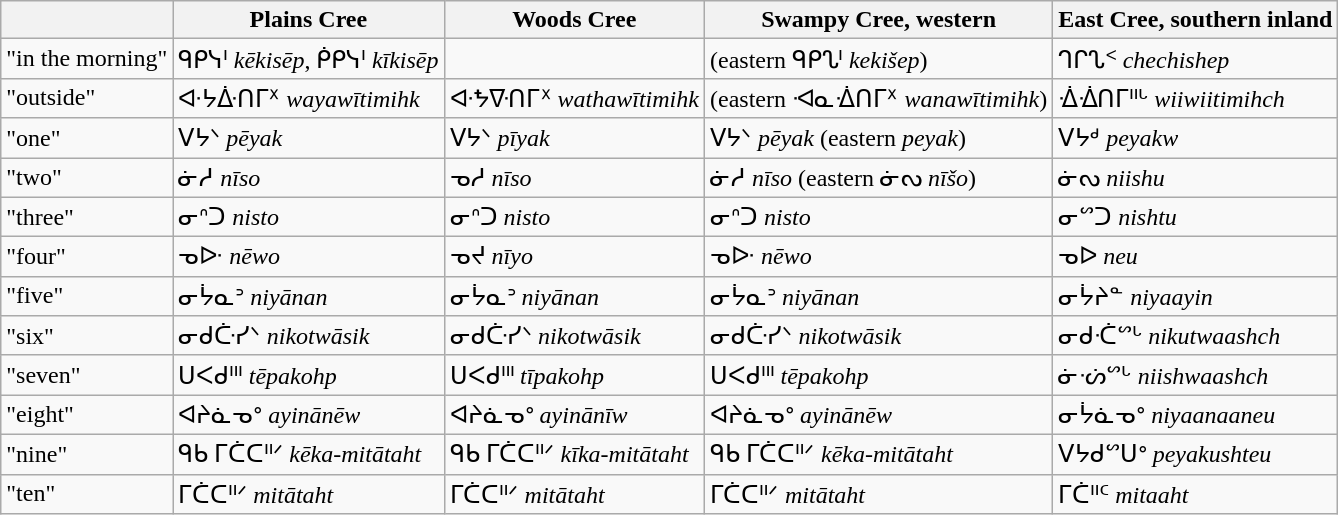<table class="wikitable">
<tr>
<th></th>
<th>Plains Cree</th>
<th>Woods Cree</th>
<th>Swampy Cree, western</th>
<th>East Cree, southern inland</th>
</tr>
<tr>
<td>"in the morning"</td>
<td>ᑫᑭᓭᑊ <em>kēkisēp</em>, ᑮᑭᓭᑊ <em>kīkisēp</em></td>
<td></td>
<td>(eastern ᑫᑭᔐᑊ <em>kekišep</em>)</td>
<td>ᒉᒋᔐᑉ <em>chechishep</em></td>
</tr>
<tr>
<td>"outside"</td>
<td>ᐘᔭᐑᑎᒥᕽ <em>wayawītimihk</em></td>
<td>ᐘᖬᐍᑎᒥᕽ <em>wathawītimihk</em></td>
<td>(eastern ᐗᓇᐐᑎᒥᕽ <em>wanawītimihk</em>)</td>
<td>ᐐᐐᑎᒥᐦᒡ <em>wiiwiitimihch</em></td>
</tr>
<tr>
<td>"one"</td>
<td>ᐯᔭᐠ <em>pēyak</em></td>
<td>ᐯᔭᐠ <em>pīyak</em></td>
<td>ᐯᔭᐠ <em>pēyak</em> (eastern <em>peyak</em>)</td>
<td>ᐯᔭᒄ <em>peyakw</em></td>
</tr>
<tr>
<td>"two"</td>
<td>ᓃᓱ <em>nīso</em></td>
<td>ᓀᓱ <em>nīso</em></td>
<td>ᓃᓱ <em>nīso</em> (eastern ᓃᔓ <em>nīšo</em>)</td>
<td>ᓃᔓ <em>niishu</em></td>
</tr>
<tr>
<td>"three"</td>
<td>ᓂᐢᑐ <em>nisto</em></td>
<td>ᓂᐢᑐ <em>nisto</em></td>
<td>ᓂᐢᑐ <em>nisto</em></td>
<td>ᓂᔥᑐ <em>nishtu</em></td>
</tr>
<tr>
<td>"four"</td>
<td>ᓀᐓ <em>nēwo</em></td>
<td>ᓀᔪ <em>nīyo</em></td>
<td>ᓀᐓ <em>nēwo</em></td>
<td>ᓀᐅ <em>neu</em></td>
</tr>
<tr>
<td>"five"</td>
<td>ᓂᔮᓇᐣ <em>niyānan</em></td>
<td>ᓂᔮᓇᐣ <em>niyānan</em></td>
<td>ᓂᔮᓇᐣ <em>niyānan</em></td>
<td>ᓂᔮᔨᓐ <em>niyaayin</em></td>
</tr>
<tr>
<td>"six"</td>
<td>ᓂᑯᑤᓯᐠ <em>nikotwāsik</em></td>
<td>ᓂᑯᑤᓯᐠ <em>nikotwāsik</em></td>
<td>ᓂᑯᑤᓯᐠ <em>nikotwāsik</em></td>
<td>ᓂᑯᑣᔥᒡ <em>nikutwaashch</em></td>
</tr>
<tr>
<td>"seven"</td>
<td>ᑌᐸᑯᐦᑊ <em>tēpakohp</em></td>
<td>ᑌᐸᑯᐦᑊ <em>tīpakohp</em></td>
<td>ᑌᐸᑯᐦᑊ <em>tēpakohp</em></td>
<td>ᓃᔣᔥᒡ <em>niishwaashch</em></td>
</tr>
<tr>
<td>"eight"</td>
<td>ᐊᔨᓈᓀᐤ <em>ayinānēw</em></td>
<td>ᐊᔨᓈᓀᐤ <em>ayinānīw</em></td>
<td>ᐊᔨᓈᓀᐤ <em>ayinānēw</em></td>
<td>ᓂᔮᓈᓀᐤ <em>niyaanaaneu</em></td>
</tr>
<tr>
<td>"nine"</td>
<td>ᑫᑲ ᒥᑖᑕᐦᐟ <em>kēka-mitātaht</em></td>
<td>ᑫᑲ ᒥᑖᑕᐦᐟ <em>kīka-mitātaht</em></td>
<td>ᑫᑲ ᒥᑖᑕᐦᐟ <em>kēka-mitātaht</em></td>
<td>ᐯᔭᑯᔥᑌᐤ <em>peyakushteu</em></td>
</tr>
<tr>
<td>"ten"</td>
<td>ᒥᑖᑕᐦᐟ <em>mitātaht</em></td>
<td>ᒥᑖᑕᐦᐟ <em>mitātaht</em></td>
<td>ᒥᑖᑕᐦᐟ <em>mitātaht</em></td>
<td>ᒥᑖᐦᑦ <em>mitaaht</em></td>
</tr>
</table>
